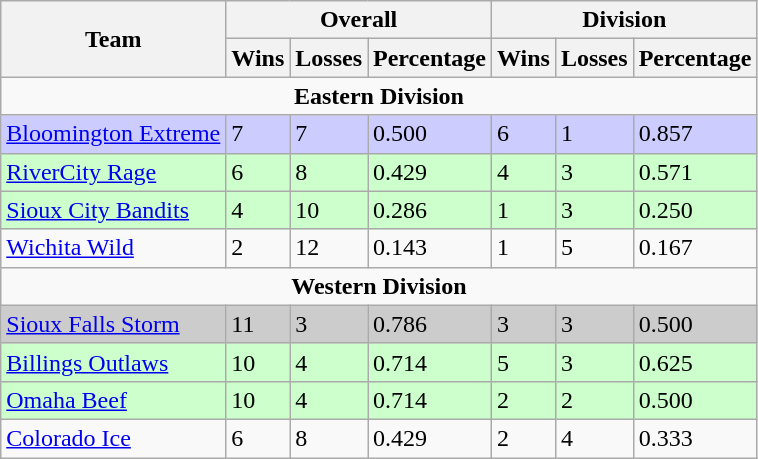<table class="wikitable">
<tr>
<th rowspan="2" align="center">Team</th>
<th colspan="3" align="center">Overall</th>
<th colspan="3" align="center">Division</th>
</tr>
<tr>
<th>Wins</th>
<th>Losses</th>
<th>Percentage</th>
<th>Wins</th>
<th>Losses</th>
<th>Percentage</th>
</tr>
<tr>
<td colspan="7" align="center"><strong>Eastern Division</strong></td>
</tr>
<tr bgcolor=#ccccff>
<td><a href='#'>Bloomington Extreme</a></td>
<td>7</td>
<td>7</td>
<td>0.500</td>
<td>6</td>
<td>1</td>
<td>0.857</td>
</tr>
<tr bgcolor=#ccffcc>
<td><a href='#'>RiverCity Rage</a></td>
<td>6</td>
<td>8</td>
<td>0.429</td>
<td>4</td>
<td>3</td>
<td>0.571</td>
</tr>
<tr bgcolor=#ccffcc>
<td><a href='#'>Sioux City Bandits</a></td>
<td>4</td>
<td>10</td>
<td>0.286</td>
<td>1</td>
<td>3</td>
<td>0.250</td>
</tr>
<tr>
<td><a href='#'>Wichita Wild</a></td>
<td>2</td>
<td>12</td>
<td>0.143</td>
<td>1</td>
<td>5</td>
<td>0.167</td>
</tr>
<tr>
<td colspan="7" align="center"><strong>Western Division</strong></td>
</tr>
<tr bgcolor=#cccccc>
<td><a href='#'>Sioux Falls Storm</a></td>
<td>11</td>
<td>3</td>
<td>0.786</td>
<td>3</td>
<td>3</td>
<td>0.500</td>
</tr>
<tr bgcolor=#ccffcc>
<td><a href='#'>Billings Outlaws</a></td>
<td>10</td>
<td>4</td>
<td>0.714</td>
<td>5</td>
<td>3</td>
<td>0.625</td>
</tr>
<tr bgcolor=#ccffcc>
<td><a href='#'>Omaha Beef</a></td>
<td>10</td>
<td>4</td>
<td>0.714</td>
<td>2</td>
<td>2</td>
<td>0.500</td>
</tr>
<tr>
<td><a href='#'>Colorado Ice</a></td>
<td>6</td>
<td>8</td>
<td>0.429</td>
<td>2</td>
<td>4</td>
<td>0.333</td>
</tr>
</table>
